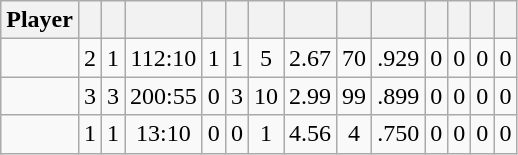<table class="wikitable sortable" style="text-align:center;">
<tr>
<th>Player</th>
<th></th>
<th></th>
<th></th>
<th></th>
<th></th>
<th></th>
<th></th>
<th></th>
<th></th>
<th></th>
<th></th>
<th></th>
<th></th>
</tr>
<tr>
<td></td>
<td>2</td>
<td>1</td>
<td>112:10</td>
<td>1</td>
<td>1</td>
<td>5</td>
<td>2.67</td>
<td>70</td>
<td>.929</td>
<td>0</td>
<td>0</td>
<td>0</td>
<td>0</td>
</tr>
<tr>
<td></td>
<td>3</td>
<td>3</td>
<td>200:55</td>
<td>0</td>
<td>3</td>
<td>10</td>
<td>2.99</td>
<td>99</td>
<td>.899</td>
<td>0</td>
<td>0</td>
<td>0</td>
<td>0</td>
</tr>
<tr>
<td></td>
<td>1</td>
<td>1</td>
<td>13:10</td>
<td>0</td>
<td>0</td>
<td>1</td>
<td>4.56</td>
<td>4</td>
<td>.750</td>
<td>0</td>
<td>0</td>
<td>0</td>
<td>0</td>
</tr>
</table>
